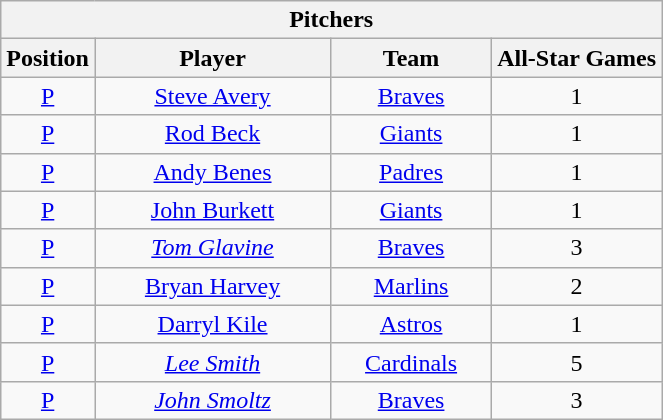<table class="wikitable" style="font-size: 100%; text-align:center;">
<tr>
<th colspan="4">Pitchers</th>
</tr>
<tr>
<th>Position</th>
<th width="150">Player</th>
<th width="100">Team</th>
<th>All-Star Games</th>
</tr>
<tr>
<td><a href='#'>P</a></td>
<td><a href='#'>Steve Avery</a></td>
<td><a href='#'>Braves</a></td>
<td>1</td>
</tr>
<tr>
<td><a href='#'>P</a></td>
<td><a href='#'>Rod Beck</a></td>
<td><a href='#'>Giants</a></td>
<td>1</td>
</tr>
<tr>
<td><a href='#'>P</a></td>
<td><a href='#'>Andy Benes</a></td>
<td><a href='#'>Padres</a></td>
<td>1</td>
</tr>
<tr>
<td><a href='#'>P</a></td>
<td><a href='#'>John Burkett</a></td>
<td><a href='#'>Giants</a></td>
<td>1</td>
</tr>
<tr>
<td><a href='#'>P</a></td>
<td><em><a href='#'>Tom Glavine</a></em></td>
<td><a href='#'>Braves</a></td>
<td>3</td>
</tr>
<tr>
<td><a href='#'>P</a></td>
<td><a href='#'>Bryan Harvey</a></td>
<td><a href='#'>Marlins</a></td>
<td>2</td>
</tr>
<tr>
<td><a href='#'>P</a></td>
<td><a href='#'>Darryl Kile</a></td>
<td><a href='#'>Astros</a></td>
<td>1</td>
</tr>
<tr>
<td><a href='#'>P</a></td>
<td><em><a href='#'>Lee Smith</a></em></td>
<td><a href='#'>Cardinals</a></td>
<td>5</td>
</tr>
<tr>
<td><a href='#'>P</a></td>
<td><em><a href='#'>John Smoltz</a></em></td>
<td><a href='#'>Braves</a></td>
<td>3</td>
</tr>
</table>
